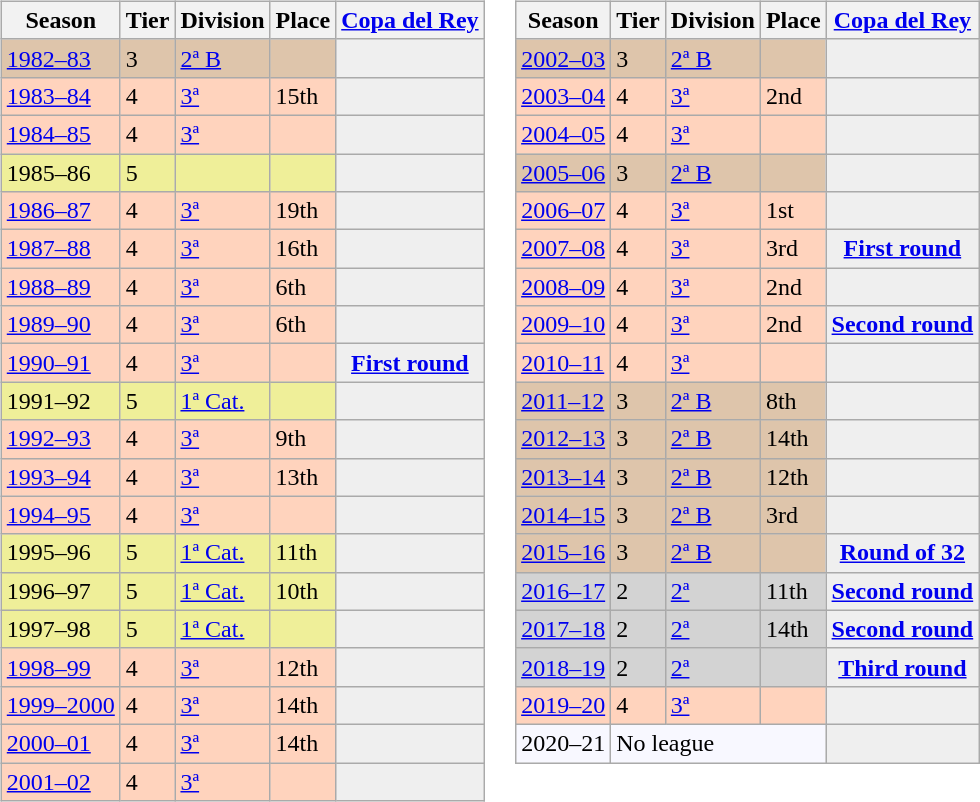<table>
<tr>
<td valign="top" width=0%><br><table class="wikitable">
<tr style="background:#f0f6fa;">
<th>Season</th>
<th>Tier</th>
<th>Division</th>
<th>Place</th>
<th><a href='#'>Copa del Rey</a></th>
</tr>
<tr>
<td style="background:#DEC5AB;"><a href='#'>1982–83</a></td>
<td style="background:#DEC5AB;">3</td>
<td style="background:#DEC5AB;"><a href='#'>2ª B</a></td>
<td style="background:#DEC5AB;"></td>
<th style="background:#efefef;"></th>
</tr>
<tr>
<td style="background:#FFD3BD;"><a href='#'>1983–84</a></td>
<td style="background:#FFD3BD;">4</td>
<td style="background:#FFD3BD;"><a href='#'>3ª</a></td>
<td style="background:#FFD3BD;">15th</td>
<th style="background:#efefef;"></th>
</tr>
<tr>
<td style="background:#FFD3BD;"><a href='#'>1984–85</a></td>
<td style="background:#FFD3BD;">4</td>
<td style="background:#FFD3BD;"><a href='#'>3ª</a></td>
<td style="background:#FFD3BD;"></td>
<th style="background:#efefef;"></th>
</tr>
<tr>
<td style="background:#EFEF99;">1985–86</td>
<td style="background:#EFEF99;">5</td>
<td style="background:#EFEF99;"></td>
<td style="background:#EFEF99;"></td>
<th style="background:#efefef;"></th>
</tr>
<tr>
<td style="background:#FFD3BD;"><a href='#'>1986–87</a></td>
<td style="background:#FFD3BD;">4</td>
<td style="background:#FFD3BD;"><a href='#'>3ª</a></td>
<td style="background:#FFD3BD;">19th</td>
<td style="background:#efefef;"></td>
</tr>
<tr>
<td style="background:#FFD3BD;"><a href='#'>1987–88</a></td>
<td style="background:#FFD3BD;">4</td>
<td style="background:#FFD3BD;"><a href='#'>3ª</a></td>
<td style="background:#FFD3BD;">16th</td>
<th style="background:#efefef;"></th>
</tr>
<tr>
<td style="background:#FFD3BD;"><a href='#'>1988–89</a></td>
<td style="background:#FFD3BD;">4</td>
<td style="background:#FFD3BD;"><a href='#'>3ª</a></td>
<td style="background:#FFD3BD;">6th</td>
<th style="background:#efefef;"></th>
</tr>
<tr>
<td style="background:#FFD3BD;"><a href='#'>1989–90</a></td>
<td style="background:#FFD3BD;">4</td>
<td style="background:#FFD3BD;"><a href='#'>3ª</a></td>
<td style="background:#FFD3BD;">6th</td>
<th style="background:#efefef;"></th>
</tr>
<tr>
<td style="background:#FFD3BD;"><a href='#'>1990–91</a></td>
<td style="background:#FFD3BD;">4</td>
<td style="background:#FFD3BD;"><a href='#'>3ª</a></td>
<td style="background:#FFD3BD;"></td>
<th style="background:#efefef;"><a href='#'>First round</a></th>
</tr>
<tr>
<td style="background:#EFEF99;">1991–92</td>
<td style="background:#EFEF99;">5</td>
<td style="background:#EFEF99;"><a href='#'>1ª Cat.</a></td>
<td style="background:#EFEF99;"></td>
<th style="background:#efefef;"></th>
</tr>
<tr>
<td style="background:#FFD3BD;"><a href='#'>1992–93</a></td>
<td style="background:#FFD3BD;">4</td>
<td style="background:#FFD3BD;"><a href='#'>3ª</a></td>
<td style="background:#FFD3BD;">9th</td>
<td style="background:#efefef;"></td>
</tr>
<tr>
<td style="background:#FFD3BD;"><a href='#'>1993–94</a></td>
<td style="background:#FFD3BD;">4</td>
<td style="background:#FFD3BD;"><a href='#'>3ª</a></td>
<td style="background:#FFD3BD;">13th</td>
<td style="background:#efefef;"></td>
</tr>
<tr>
<td style="background:#FFD3BD;"><a href='#'>1994–95</a></td>
<td style="background:#FFD3BD;">4</td>
<td style="background:#FFD3BD;"><a href='#'>3ª</a></td>
<td style="background:#FFD3BD;"></td>
<th style="background:#efefef;"></th>
</tr>
<tr>
<td style="background:#EFEF99;">1995–96</td>
<td style="background:#EFEF99;">5</td>
<td style="background:#EFEF99;"><a href='#'>1ª Cat.</a></td>
<td style="background:#EFEF99;">11th</td>
<th style="background:#efefef;"></th>
</tr>
<tr>
<td style="background:#EFEF99;">1996–97</td>
<td style="background:#EFEF99;">5</td>
<td style="background:#EFEF99;"><a href='#'>1ª Cat.</a></td>
<td style="background:#EFEF99;">10th</td>
<th style="background:#efefef;"></th>
</tr>
<tr>
<td style="background:#EFEF99;">1997–98</td>
<td style="background:#EFEF99;">5</td>
<td style="background:#EFEF99;"><a href='#'>1ª Cat.</a></td>
<td style="background:#EFEF99;"></td>
<th style="background:#efefef;"></th>
</tr>
<tr>
<td style="background:#FFD3BD;"><a href='#'>1998–99</a></td>
<td style="background:#FFD3BD;">4</td>
<td style="background:#FFD3BD;"><a href='#'>3ª</a></td>
<td style="background:#FFD3BD;">12th</td>
<th style="background:#efefef;"></th>
</tr>
<tr>
<td style="background:#FFD3BD;"><a href='#'>1999–2000</a></td>
<td style="background:#FFD3BD;">4</td>
<td style="background:#FFD3BD;"><a href='#'>3ª</a></td>
<td style="background:#FFD3BD;">14th</td>
<th style="background:#efefef;"></th>
</tr>
<tr>
<td style="background:#FFD3BD;"><a href='#'>2000–01</a></td>
<td style="background:#FFD3BD;">4</td>
<td style="background:#FFD3BD;"><a href='#'>3ª</a></td>
<td style="background:#FFD3BD;">14th</td>
<td style="background:#efefef;"></td>
</tr>
<tr>
<td style="background:#FFD3BD;"><a href='#'>2001–02</a></td>
<td style="background:#FFD3BD;">4</td>
<td style="background:#FFD3BD;"><a href='#'>3ª</a></td>
<td style="background:#FFD3BD;"></td>
<td style="background:#efefef;"></td>
</tr>
</table>
</td>
<td valign="top" width=0%><br><table class="wikitable">
<tr style="background:#f0f6fa;">
<th>Season</th>
<th>Tier</th>
<th>Division</th>
<th>Place</th>
<th><a href='#'>Copa del Rey</a></th>
</tr>
<tr>
<td style="background:#DEC5AB;"><a href='#'>2002–03</a></td>
<td style="background:#DEC5AB;">3</td>
<td style="background:#DEC5AB;"><a href='#'>2ª B</a></td>
<td style="background:#DEC5AB;"></td>
<th style="background:#efefef;"></th>
</tr>
<tr>
<td style="background:#FFD3BD;"><a href='#'>2003–04</a></td>
<td style="background:#FFD3BD;">4</td>
<td style="background:#FFD3BD;"><a href='#'>3ª</a></td>
<td style="background:#FFD3BD;">2nd</td>
<th style="background:#efefef;"></th>
</tr>
<tr>
<td style="background:#FFD3BD;"><a href='#'>2004–05</a></td>
<td style="background:#FFD3BD;">4</td>
<td style="background:#FFD3BD;"><a href='#'>3ª</a></td>
<td style="background:#FFD3BD;"></td>
<th style="background:#efefef;"></th>
</tr>
<tr>
<td style="background:#DEC5AB;"><a href='#'>2005–06</a></td>
<td style="background:#DEC5AB;">3</td>
<td style="background:#DEC5AB;"><a href='#'>2ª B</a></td>
<td style="background:#DEC5AB;"></td>
<th style="background:#efefef;"></th>
</tr>
<tr>
<td style="background:#FFD3BD;"><a href='#'>2006–07</a></td>
<td style="background:#FFD3BD;">4</td>
<td style="background:#FFD3BD;"><a href='#'>3ª</a></td>
<td style="background:#FFD3BD;">1st</td>
<th style="background:#efefef;"></th>
</tr>
<tr>
<td style="background:#FFD3BD;"><a href='#'>2007–08</a></td>
<td style="background:#FFD3BD;">4</td>
<td style="background:#FFD3BD;"><a href='#'>3ª</a></td>
<td style="background:#FFD3BD;">3rd</td>
<th style="background:#efefef;"><a href='#'>First round</a></th>
</tr>
<tr>
<td style="background:#FFD3BD;"><a href='#'>2008–09</a></td>
<td style="background:#FFD3BD;">4</td>
<td style="background:#FFD3BD;"><a href='#'>3ª</a></td>
<td style="background:#FFD3BD;">2nd</td>
<td style="background:#efefef;"></td>
</tr>
<tr>
<td style="background:#FFD3BD;"><a href='#'>2009–10</a></td>
<td style="background:#FFD3BD;">4</td>
<td style="background:#FFD3BD;"><a href='#'>3ª</a></td>
<td style="background:#FFD3BD;">2nd</td>
<th style="background:#efefef;"><a href='#'>Second round</a></th>
</tr>
<tr>
<td style="background:#FFD3BD;"><a href='#'>2010–11</a></td>
<td style="background:#FFD3BD;">4</td>
<td style="background:#FFD3BD;"><a href='#'>3ª</a></td>
<td style="background:#FFD3BD;"></td>
<td style="background:#efefef;"></td>
</tr>
<tr>
<td style="background:#DEC5AB;"><a href='#'>2011–12</a></td>
<td style="background:#DEC5AB;">3</td>
<td style="background:#DEC5AB;"><a href='#'>2ª B</a></td>
<td style="background:#DEC5AB;">8th</td>
<th style="background:#efefef;"></th>
</tr>
<tr>
<td style="background:#DEC5AB;"><a href='#'>2012–13</a></td>
<td style="background:#DEC5AB;">3</td>
<td style="background:#DEC5AB;"><a href='#'>2ª B</a></td>
<td style="background:#DEC5AB;">14th</td>
<th style="background:#efefef;"></th>
</tr>
<tr>
<td style="background:#DEC5AB;"><a href='#'>2013–14</a></td>
<td style="background:#DEC5AB;">3</td>
<td style="background:#DEC5AB;"><a href='#'>2ª B</a></td>
<td style="background:#DEC5AB;">12th</td>
<th style="background:#efefef;"></th>
</tr>
<tr>
<td style="background:#DEC5AB;"><a href='#'>2014–15</a></td>
<td style="background:#DEC5AB;">3</td>
<td style="background:#DEC5AB;"><a href='#'>2ª B</a></td>
<td style="background:#DEC5AB;">3rd</td>
<th style="background:#efefef;"></th>
</tr>
<tr>
<td style="background:#DEC5AB;"><a href='#'>2015–16</a></td>
<td style="background:#DEC5AB;">3</td>
<td style="background:#DEC5AB;"><a href='#'>2ª B</a></td>
<td style="background:#DEC5AB;"></td>
<th style="background:#efefef;"><a href='#'>Round of 32</a></th>
</tr>
<tr>
<td style="background:#D3D3D3;"><a href='#'>2016–17</a></td>
<td style="background:#D3D3D3;">2</td>
<td style="background:#D3D3D3;"><a href='#'>2ª</a></td>
<td style="background:#D3D3D3;">11th</td>
<th style="background:#efefef;"><a href='#'>Second round</a></th>
</tr>
<tr>
<td style="background:#D3D3D3;"><a href='#'>2017–18</a></td>
<td style="background:#D3D3D3;">2</td>
<td style="background:#D3D3D3;"><a href='#'>2ª</a></td>
<td style="background:#D3D3D3;">14th</td>
<th style="background:#efefef;"><a href='#'>Second round</a></th>
</tr>
<tr>
<td style="background:#D3D3D3;"><a href='#'>2018–19</a></td>
<td style="background:#D3D3D3;">2</td>
<td style="background:#D3D3D3;"><a href='#'>2ª</a></td>
<td style="background:#D3D3D3;"></td>
<th style="background:#efefef;"><a href='#'>Third round</a></th>
</tr>
<tr>
<td style="background:#FFD3BD;"><a href='#'>2019–20</a></td>
<td style="background:#FFD3BD;">4</td>
<td style="background:#FFD3BD;"><a href='#'>3ª</a></td>
<td style="background:#FFD3BD;"></td>
<th style="background:#efefef;"></th>
</tr>
<tr>
<td style="background:#F8F8FF;">2020–21</td>
<td colspan="3" style="background:#F8F8FF;">No league</td>
<th style="background:#efefef;"></th>
</tr>
</table>
</td>
</tr>
</table>
